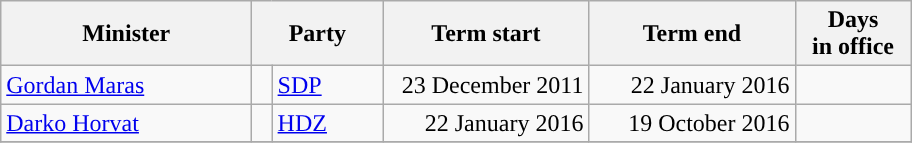<table class="wikitable" style="text-align: left;">
<tr>
<th width="160">Minister</th>
<th colspan=2 width="80">Party</th>
<th width="130">Term start</th>
<th width="130">Term end</th>
<th width=70>Days<br> in office</th>
</tr>
<tr>
<td><a href='#'>Gordan Maras</a></td>
<td style="background-color: "></td>
<td><a href='#'>SDP</a></td>
<td align=right>23 December 2011</td>
<td align=right>22 January 2016</td>
<td align=right></td>
</tr>
<tr>
<td><a href='#'>Darko Horvat</a></td>
<td style="background-color: "></td>
<td><a href='#'>HDZ</a></td>
<td align=right>22 January 2016</td>
<td align=right>19 October 2016</td>
<td align=right></td>
</tr>
<tr>
</tr>
</table>
